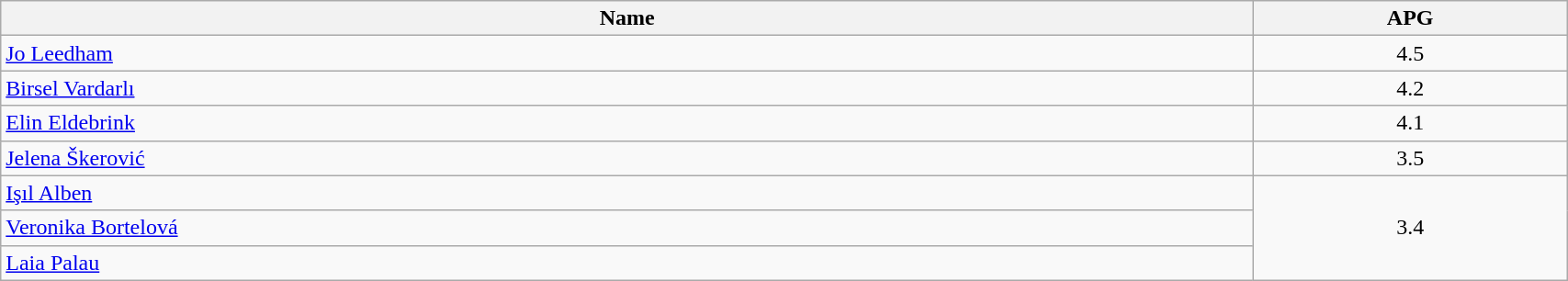<table class=wikitable width="90%">
<tr>
<th width="80%">Name</th>
<th width="20%">APG</th>
</tr>
<tr>
<td> <a href='#'>Jo Leedham</a></td>
<td align=center>4.5</td>
</tr>
<tr>
<td> <a href='#'>Birsel Vardarlı</a></td>
<td align=center>4.2</td>
</tr>
<tr>
<td> <a href='#'>Elin Eldebrink</a></td>
<td align=center>4.1</td>
</tr>
<tr>
<td> <a href='#'>Jelena Škerović</a></td>
<td align=center>3.5</td>
</tr>
<tr>
<td> <a href='#'>Işıl Alben</a></td>
<td align=center rowspan=3>3.4</td>
</tr>
<tr>
<td> <a href='#'>Veronika Bortelová</a></td>
</tr>
<tr>
<td> <a href='#'>Laia Palau</a></td>
</tr>
</table>
